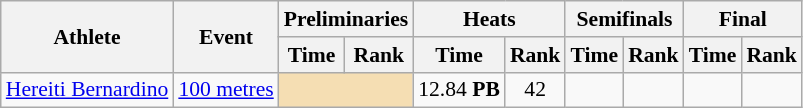<table class=wikitable style="font-size:90%;">
<tr>
<th rowspan="2">Athlete</th>
<th rowspan="2">Event</th>
<th colspan="2">Preliminaries</th>
<th colspan="2">Heats</th>
<th colspan="2">Semifinals</th>
<th colspan="2">Final</th>
</tr>
<tr>
<th>Time</th>
<th>Rank</th>
<th>Time</th>
<th>Rank</th>
<th>Time</th>
<th>Rank</th>
<th>Time</th>
<th>Rank</th>
</tr>
<tr style="border-top: single;">
<td><a href='#'>Hereiti Bernardino</a></td>
<td><a href='#'>100 metres</a></td>
<td colspan= 2 bgcolor="wheat"></td>
<td align=center>12.84 <strong>PB</strong></td>
<td align=center>42</td>
<td align=center></td>
<td align=center></td>
<td align=center></td>
<td align=center></td>
</tr>
</table>
